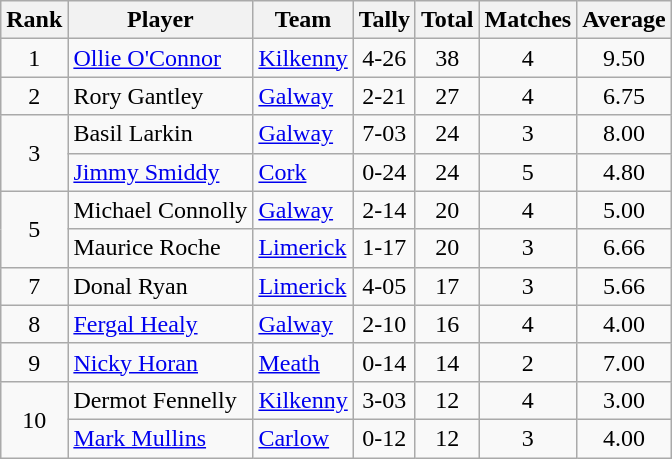<table class="wikitable">
<tr>
<th>Rank</th>
<th>Player</th>
<th>Team</th>
<th>Tally</th>
<th>Total</th>
<th>Matches</th>
<th>Average</th>
</tr>
<tr>
<td rowspan="1" style="text-align:center;">1</td>
<td><a href='#'>Ollie O'Connor</a></td>
<td><a href='#'>Kilkenny</a></td>
<td align=center>4-26</td>
<td align=center>38</td>
<td align=center>4</td>
<td align=center>9.50</td>
</tr>
<tr>
<td rowspan="1" style="text-align:center;">2</td>
<td>Rory Gantley</td>
<td><a href='#'>Galway</a></td>
<td align=center>2-21</td>
<td align=center>27</td>
<td align=center>4</td>
<td align=center>6.75</td>
</tr>
<tr>
<td rowspan="2" style="text-align:center;">3</td>
<td>Basil Larkin</td>
<td><a href='#'>Galway</a></td>
<td align=center>7-03</td>
<td align=center>24</td>
<td align=center>3</td>
<td align=center>8.00</td>
</tr>
<tr>
<td><a href='#'>Jimmy Smiddy</a></td>
<td><a href='#'>Cork</a></td>
<td align=center>0-24</td>
<td align=center>24</td>
<td align=center>5</td>
<td align=center>4.80</td>
</tr>
<tr>
<td rowspan="2" style="text-align:center;">5</td>
<td>Michael Connolly</td>
<td><a href='#'>Galway</a></td>
<td align=center>2-14</td>
<td align=center>20</td>
<td align=center>4</td>
<td align=center>5.00</td>
</tr>
<tr>
<td>Maurice Roche</td>
<td><a href='#'>Limerick</a></td>
<td align=center>1-17</td>
<td align=center>20</td>
<td align=center>3</td>
<td align=center>6.66</td>
</tr>
<tr>
<td rowspan="1" style="text-align:center;">7</td>
<td>Donal Ryan</td>
<td><a href='#'>Limerick</a></td>
<td align=center>4-05</td>
<td align=center>17</td>
<td align=center>3</td>
<td align=center>5.66</td>
</tr>
<tr>
<td rowspan="1" style="text-align:center;">8</td>
<td><a href='#'>Fergal Healy</a></td>
<td><a href='#'>Galway</a></td>
<td align=center>2-10</td>
<td align=center>16</td>
<td align=center>4</td>
<td align=center>4.00</td>
</tr>
<tr>
<td rowspan="1" style="text-align:center;">9</td>
<td><a href='#'>Nicky Horan</a></td>
<td><a href='#'>Meath</a></td>
<td align=center>0-14</td>
<td align=center>14</td>
<td align=center>2</td>
<td align=center>7.00</td>
</tr>
<tr>
<td rowspan="2" style="text-align:center;">10</td>
<td>Dermot Fennelly</td>
<td><a href='#'>Kilkenny</a></td>
<td align=center>3-03</td>
<td align=center>12</td>
<td align=center>4</td>
<td align=center>3.00</td>
</tr>
<tr>
<td><a href='#'>Mark Mullins</a></td>
<td><a href='#'>Carlow</a></td>
<td align=center>0-12</td>
<td align=center>12</td>
<td align=center>3</td>
<td align=center>4.00</td>
</tr>
</table>
